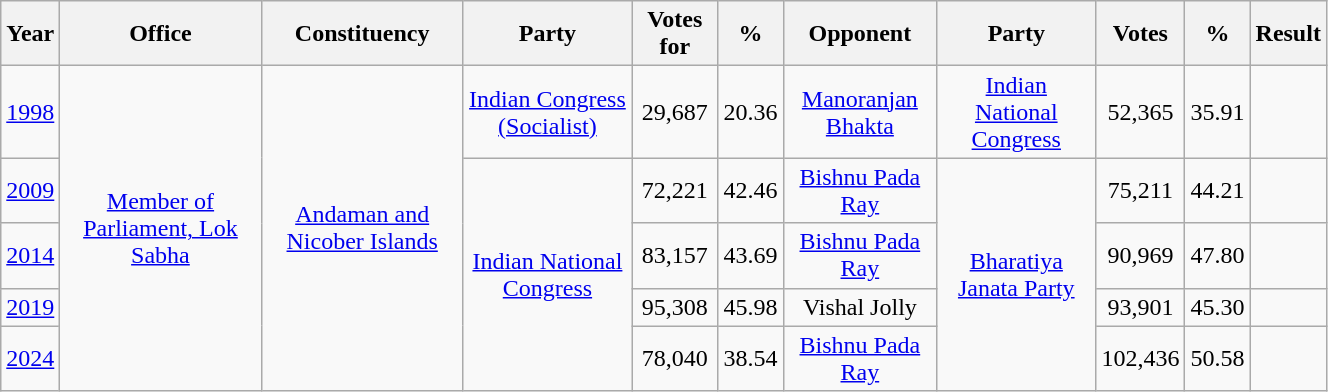<table class="wikitable" style="width:70%; text-align: center;">
<tr>
<th>Year</th>
<th>Office</th>
<th>Constituency</th>
<th>Party</th>
<th>Votes for</th>
<th>%</th>
<th>Opponent</th>
<th>Party</th>
<th>Votes</th>
<th>%</th>
<th>Result</th>
</tr>
<tr>
<td><a href='#'>1998</a></td>
<td rowspan="5"><a href='#'>Member of Parliament, Lok Sabha</a></td>
<td rowspan="5"><a href='#'>Andaman and Nicober Islands</a></td>
<td><a href='#'>Indian Congress (Socialist)</a></td>
<td>29,687</td>
<td>20.36</td>
<td><a href='#'>Manoranjan Bhakta</a></td>
<td><a href='#'>Indian National Congress</a></td>
<td>52,365</td>
<td>35.91</td>
<td></td>
</tr>
<tr>
<td><a href='#'>2009</a></td>
<td rowspan="4"><a href='#'>Indian National Congress</a></td>
<td>72,221</td>
<td>42.46</td>
<td><a href='#'>Bishnu Pada Ray</a></td>
<td rowspan="4"><a href='#'>Bharatiya Janata Party</a></td>
<td>75,211</td>
<td>44.21</td>
<td></td>
</tr>
<tr>
<td><a href='#'>2014</a></td>
<td>83,157</td>
<td>43.69</td>
<td><a href='#'>Bishnu Pada Ray</a></td>
<td>90,969</td>
<td>47.80</td>
<td></td>
</tr>
<tr>
<td><a href='#'>2019</a></td>
<td>95,308</td>
<td>45.98</td>
<td>Vishal Jolly</td>
<td>93,901</td>
<td>45.30</td>
<td></td>
</tr>
<tr>
<td><a href='#'>2024</a></td>
<td>78,040</td>
<td>38.54</td>
<td><a href='#'>Bishnu Pada Ray</a></td>
<td>102,436</td>
<td>50.58</td>
<td></td>
</tr>
</table>
